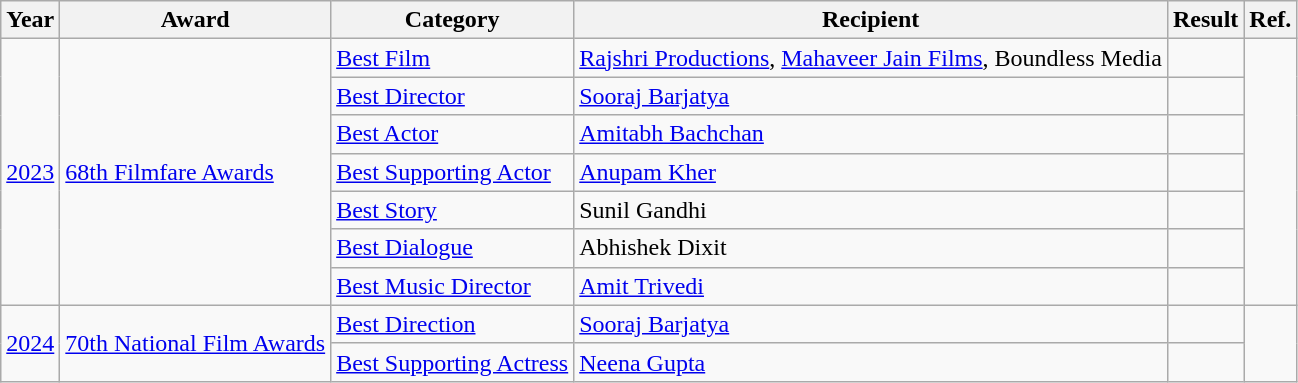<table class="wikitable">
<tr>
<th>Year</th>
<th>Award</th>
<th>Category</th>
<th>Recipient</th>
<th>Result</th>
<th>Ref.</th>
</tr>
<tr>
<td rowspan="7"><a href='#'>2023</a></td>
<td rowspan="7"><a href='#'>68th Filmfare Awards</a></td>
<td><a href='#'>Best Film</a></td>
<td><a href='#'>Rajshri Productions</a>, <a href='#'>Mahaveer Jain Films</a>, Boundless Media</td>
<td></td>
<td rowspan="7"></td>
</tr>
<tr>
<td><a href='#'>Best Director</a></td>
<td><a href='#'>Sooraj Barjatya</a></td>
<td></td>
</tr>
<tr>
<td><a href='#'>Best Actor</a></td>
<td><a href='#'>Amitabh Bachchan</a></td>
<td></td>
</tr>
<tr>
<td><a href='#'>Best Supporting Actor</a></td>
<td><a href='#'>Anupam Kher</a></td>
<td></td>
</tr>
<tr>
<td><a href='#'>Best Story</a></td>
<td>Sunil Gandhi</td>
<td></td>
</tr>
<tr>
<td><a href='#'>Best Dialogue</a></td>
<td>Abhishek Dixit</td>
<td></td>
</tr>
<tr>
<td><a href='#'>Best Music Director</a></td>
<td><a href='#'>Amit Trivedi</a></td>
<td></td>
</tr>
<tr>
<td rowspan="2"><a href='#'>2024</a></td>
<td rowspan="2"><a href='#'>70th National Film Awards</a></td>
<td><a href='#'>Best Direction</a></td>
<td><a href='#'>Sooraj Barjatya</a></td>
<td></td>
<td rowspan="2"></td>
</tr>
<tr>
<td><a href='#'>Best Supporting Actress</a></td>
<td><a href='#'>Neena Gupta</a></td>
<td></td>
</tr>
</table>
